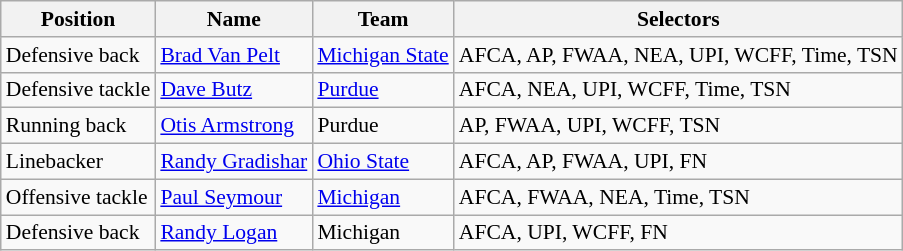<table class="wikitable" style="font-size: 90%">
<tr>
<th>Position</th>
<th>Name</th>
<th>Team</th>
<th>Selectors</th>
</tr>
<tr>
<td>Defensive back</td>
<td><a href='#'>Brad Van Pelt</a></td>
<td><a href='#'>Michigan State</a></td>
<td>AFCA, AP, FWAA, NEA, UPI, WCFF, Time, TSN</td>
</tr>
<tr>
<td>Defensive tackle</td>
<td><a href='#'>Dave Butz</a></td>
<td><a href='#'>Purdue</a></td>
<td>AFCA, NEA, UPI, WCFF, Time, TSN</td>
</tr>
<tr>
<td>Running back</td>
<td><a href='#'>Otis Armstrong</a></td>
<td>Purdue</td>
<td>AP, FWAA, UPI, WCFF, TSN</td>
</tr>
<tr>
<td>Linebacker</td>
<td><a href='#'>Randy Gradishar</a></td>
<td><a href='#'>Ohio State</a></td>
<td>AFCA, AP, FWAA, UPI, FN</td>
</tr>
<tr>
<td>Offensive tackle</td>
<td><a href='#'>Paul Seymour</a></td>
<td><a href='#'>Michigan</a></td>
<td>AFCA, FWAA, NEA, Time, TSN</td>
</tr>
<tr>
<td>Defensive back</td>
<td><a href='#'>Randy Logan</a></td>
<td>Michigan</td>
<td>AFCA, UPI, WCFF, FN</td>
</tr>
</table>
